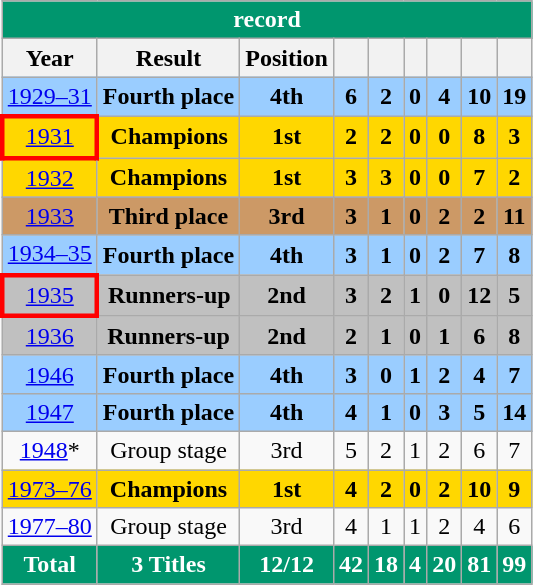<table class="wikitable" style="text-align: center;">
<tr>
<th style="color:white; background:#00966E;" colspan=10><a href='#'></a> record</th>
</tr>
<tr>
<th>Year</th>
<th>Result</th>
<th>Position</th>
<th></th>
<th></th>
<th></th>
<th></th>
<th></th>
<th></th>
</tr>
<tr style="background:#9acdff">
<td><a href='#'>1929–31</a></td>
<td><strong>Fourth place</strong></td>
<td><strong>4th</strong></td>
<td><strong>6</strong></td>
<td><strong>2</strong></td>
<td><strong>0</strong></td>
<td><strong>4</strong></td>
<td><strong>10</strong></td>
<td><strong>19</strong></td>
</tr>
<tr style="background:gold">
<td style="border: 3px solid red"> <a href='#'>1931</a></td>
<td><strong>Champions</strong></td>
<td><strong>1st</strong></td>
<td><strong>2</strong></td>
<td><strong>2</strong></td>
<td><strong>0</strong></td>
<td><strong>0</strong></td>
<td><strong>8</strong></td>
<td><strong>3</strong></td>
</tr>
<tr style="background:gold">
<td> <a href='#'>1932</a></td>
<td><strong>Champions</strong></td>
<td><strong>1st</strong></td>
<td><strong>3</strong></td>
<td><strong>3</strong></td>
<td><strong>0</strong></td>
<td><strong>0</strong></td>
<td><strong>7</strong></td>
<td><strong>2</strong></td>
</tr>
<tr style="background:#cc9966">
<td> <a href='#'>1933</a></td>
<td><strong>Third place</strong></td>
<td><strong>3rd</strong></td>
<td><strong>3</strong></td>
<td><strong>1</strong></td>
<td><strong>0</strong></td>
<td><strong>2</strong></td>
<td><strong>2</strong></td>
<td><strong>11</strong></td>
</tr>
<tr style="background:#9acdff">
<td> <a href='#'>1934–35</a></td>
<td><strong>Fourth place</strong></td>
<td><strong>4th</strong></td>
<td><strong>3</strong></td>
<td><strong>1</strong></td>
<td><strong>0</strong></td>
<td><strong>2</strong></td>
<td><strong>7</strong></td>
<td><strong>8</strong></td>
</tr>
<tr style="background:silver">
<td style="border: 3px solid red"> <a href='#'>1935</a></td>
<td><strong>Runners-up</strong></td>
<td><strong>2nd</strong></td>
<td><strong>3</strong></td>
<td><strong>2</strong></td>
<td><strong>1</strong></td>
<td><strong>0</strong></td>
<td><strong>12</strong></td>
<td><strong>5</strong></td>
</tr>
<tr style="background:silver">
<td> <a href='#'>1936</a></td>
<td><strong>Runners-up</strong></td>
<td><strong>2nd</strong></td>
<td><strong>2</strong></td>
<td><strong>1</strong></td>
<td><strong>0</strong></td>
<td><strong>1</strong></td>
<td><strong>6</strong></td>
<td><strong>8</strong></td>
</tr>
<tr style="background:#9acdff">
<td> <a href='#'>1946</a></td>
<td><strong>Fourth place</strong></td>
<td><strong>4th</strong></td>
<td><strong>3</strong></td>
<td><strong>0</strong></td>
<td><strong>1</strong></td>
<td><strong>2</strong></td>
<td><strong>4</strong></td>
<td><strong>7</strong></td>
</tr>
<tr style="background:#9acdff">
<td><a href='#'>1947</a></td>
<td><strong>Fourth place</strong></td>
<td><strong>4th</strong></td>
<td><strong>4</strong></td>
<td><strong>1</strong></td>
<td><strong>0</strong></td>
<td><strong>3</strong></td>
<td><strong>5</strong></td>
<td><strong>14</strong></td>
</tr>
<tr>
<td><a href='#'>1948</a>*</td>
<td>Group stage</td>
<td>3rd</td>
<td>5</td>
<td>2</td>
<td>1</td>
<td>2</td>
<td>6</td>
<td>7</td>
</tr>
<tr style="background:gold">
<td><a href='#'>1973–76</a></td>
<td><strong>Champions</strong></td>
<td><strong>1st</strong></td>
<td><strong>4</strong></td>
<td><strong>2</strong></td>
<td><strong>0</strong></td>
<td><strong>2</strong></td>
<td><strong>10</strong></td>
<td><strong>9</strong></td>
</tr>
<tr>
<td><a href='#'>1977–80</a></td>
<td>Group stage</td>
<td>3rd</td>
<td>4</td>
<td>1</td>
<td>1</td>
<td>2</td>
<td>4</td>
<td>6</td>
</tr>
<tr>
<th style="color:white; background:#00966E;">Total</th>
<th style="color:white; background:#00966E;">3 Titles</th>
<th style="color:white; background:#00966E;">12/12</th>
<th style="color:white; background:#00966E;">42</th>
<th style="color:white; background:#00966E;">18</th>
<th style="color:white; background:#00966E;">4</th>
<th style="color:white; background:#00966E;">20</th>
<th style="color:white; background:#00966E;">81</th>
<th style="color:white; background:#00966E;">99</th>
</tr>
</table>
